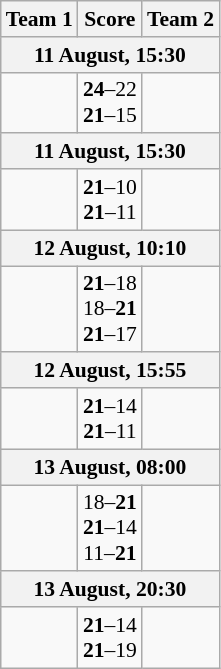<table class="wikitable" style="text-align: center; font-size:90%">
<tr>
<th align="right">Team 1</th>
<th>Score</th>
<th align="left">Team 2</th>
</tr>
<tr>
<th colspan=3>11 August, 15:30</th>
</tr>
<tr>
<td align=right><strong></strong></td>
<td align=center><strong>24</strong>–22<br><strong>21</strong>–15</td>
<td align=left></td>
</tr>
<tr>
<th colspan=3>11 August, 15:30</th>
</tr>
<tr>
<td align=right><strong></strong></td>
<td align=center><strong>21</strong>–10<br><strong>21</strong>–11</td>
<td align=left></td>
</tr>
<tr>
<th colspan=3>12 August, 10:10</th>
</tr>
<tr>
<td align=right><strong></strong></td>
<td align=center><strong>21</strong>–18<br>18–<strong>21</strong><br><strong>21</strong>–17</td>
<td align=left></td>
</tr>
<tr>
<th colspan=3>12 August, 15:55</th>
</tr>
<tr>
<td align=right><strong></strong></td>
<td align=center><strong>21</strong>–14<br><strong>21</strong>–11</td>
<td align=left></td>
</tr>
<tr>
<th colspan=3>13 August, 08:00</th>
</tr>
<tr>
<td align=right></td>
<td align=center>18–<strong>21</strong><br><strong>21</strong>–14<br>11–<strong>21</strong></td>
<td align=left><strong></strong></td>
</tr>
<tr>
<th colspan=3>13 August, 20:30</th>
</tr>
<tr>
<td align=right><strong></strong></td>
<td align=center><strong>21</strong>–14<br><strong>21</strong>–19</td>
<td align=left></td>
</tr>
</table>
